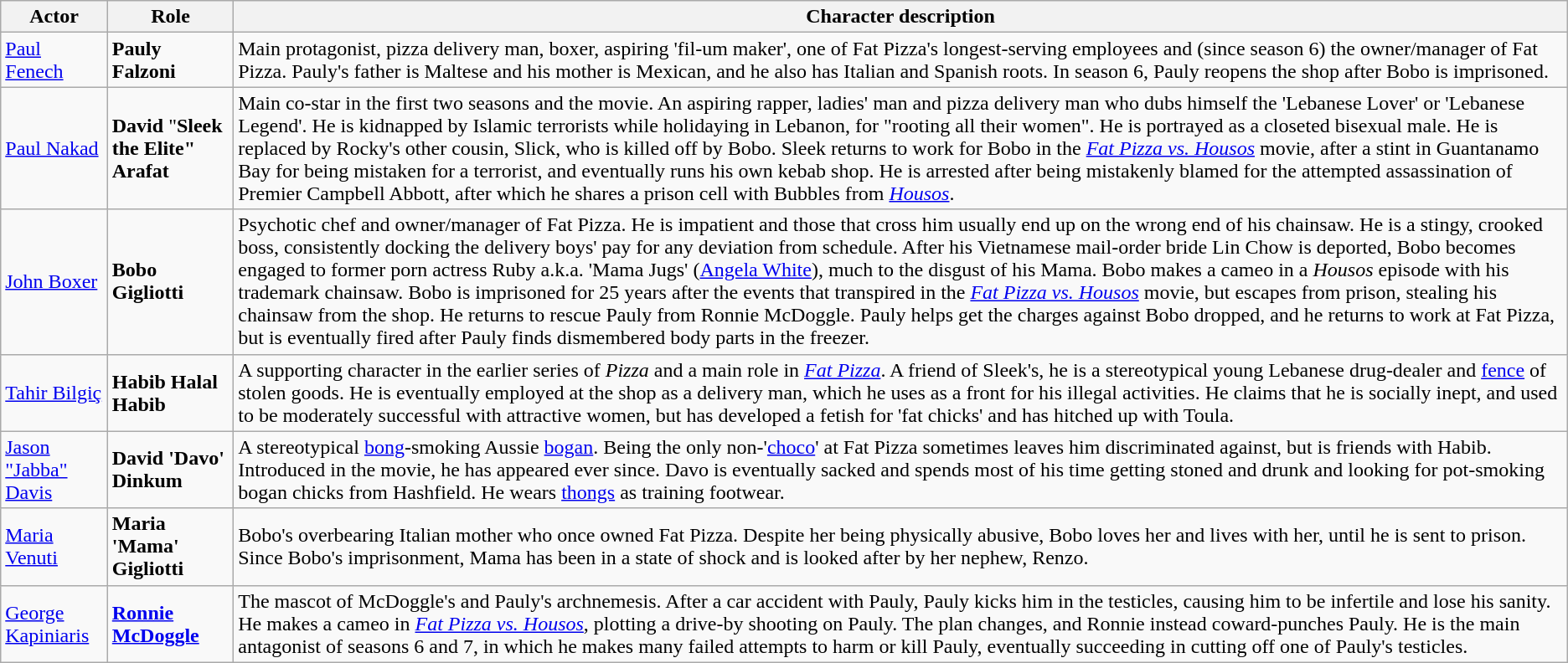<table class="wikitable">
<tr>
<th>Actor</th>
<th>Role</th>
<th>Character description</th>
</tr>
<tr>
<td><a href='#'>Paul Fenech</a></td>
<td><strong>Pauly Falzoni</strong></td>
<td>Main protagonist, pizza delivery man, boxer, aspiring 'fil-um maker', one of Fat Pizza's longest-serving employees and (since season 6) the owner/manager of Fat Pizza. Pauly's father is Maltese and his mother is Mexican, and he also has Italian and Spanish roots. In season 6, Pauly reopens the shop after Bobo is imprisoned.</td>
</tr>
<tr>
<td><a href='#'>Paul Nakad</a></td>
<td><strong>David</strong> "<strong>Sleek the Elite" Arafat</strong></td>
<td>Main co-star in the first two seasons and the movie. An aspiring rapper, ladies' man and pizza delivery man who dubs himself the 'Lebanese Lover' or 'Lebanese Legend'. He is kidnapped by Islamic terrorists while holidaying in Lebanon, for "rooting all their women". He is portrayed as a closeted bisexual male. He is replaced by Rocky's other cousin, Slick, who is killed off by Bobo. Sleek returns to work for Bobo in the <em><a href='#'>Fat Pizza vs. Housos</a></em> movie, after a stint in Guantanamo Bay for being mistaken for a terrorist, and eventually runs his own kebab shop. He is arrested after being mistakenly blamed for the attempted assassination of Premier Campbell Abbott, after which he shares a prison cell with Bubbles from <em><a href='#'>Housos</a></em>.</td>
</tr>
<tr>
<td><a href='#'>John Boxer</a></td>
<td><strong>Bobo Gigliotti</strong></td>
<td>Psychotic chef and owner/manager of Fat Pizza. He is impatient and those that cross him usually end up on the wrong end of his chainsaw. He is a stingy, crooked boss, consistently docking the delivery boys' pay for any deviation from schedule. After his Vietnamese mail-order bride Lin Chow is deported, Bobo becomes engaged to former porn actress Ruby a.k.a. 'Mama Jugs' (<a href='#'>Angela White</a>), much to the disgust of his Mama. Bobo makes a cameo in a <em>Housos</em> episode with his trademark chainsaw. Bobo is imprisoned for 25 years after the events that transpired in the <em><a href='#'>Fat Pizza vs. Housos</a></em> movie, but escapes from prison, stealing his chainsaw from the shop. He returns to rescue Pauly from Ronnie McDoggle. Pauly helps get the charges against Bobo dropped, and he returns to work at Fat Pizza, but is eventually fired after Pauly finds dismembered body parts in the freezer.</td>
</tr>
<tr>
<td><a href='#'>Tahir Bilgiç</a></td>
<td><strong>Habib Halal</strong> <strong>Habib</strong></td>
<td>A supporting character in the earlier series of <em>Pizza</em> and a main role in <em><a href='#'>Fat Pizza</a></em>. A friend of Sleek's, he is a stereotypical young Lebanese drug-dealer and <a href='#'>fence</a> of stolen goods. He is eventually employed at the shop as a delivery man, which he uses as a front for his illegal activities. He claims that he is socially inept, and used to be moderately successful with attractive women, but has developed a fetish for 'fat chicks' and has hitched up with Toula.</td>
</tr>
<tr>
<td><a href='#'>Jason "Jabba" Davis</a></td>
<td><strong>David 'Davo' Dinkum</strong></td>
<td>A stereotypical <a href='#'>bong</a>-smoking Aussie <a href='#'>bogan</a>. Being the only non-'<a href='#'>choco</a>' at Fat Pizza sometimes leaves him discriminated against, but is friends with Habib. Introduced in the movie, he has appeared ever since. Davo is eventually sacked and spends most of his time getting stoned and drunk and looking for pot-smoking bogan chicks from Hashfield. He wears <a href='#'>thongs</a> as training footwear.</td>
</tr>
<tr>
<td><a href='#'>Maria Venuti</a></td>
<td><strong>Maria 'Mama' Gigliotti</strong></td>
<td>Bobo's overbearing Italian mother who once owned Fat Pizza. Despite her being physically abusive, Bobo loves her and lives with her, until he is sent to prison. Since Bobo's imprisonment, Mama has been in a state of shock and is looked after by her nephew, Renzo.</td>
</tr>
<tr>
<td><a href='#'>George Kapiniaris</a></td>
<td><strong><a href='#'>Ronnie McDoggle</a></strong></td>
<td>The mascot of McDoggle's and Pauly's archnemesis. After a car accident with Pauly, Pauly kicks him in the testicles, causing him to be infertile and lose his sanity. He makes a cameo in <em><a href='#'>Fat Pizza vs. Housos</a></em>, plotting a drive-by shooting on Pauly. The plan changes, and Ronnie instead coward-punches Pauly. He is the main antagonist of seasons 6 and 7, in which he makes many failed attempts to harm or kill Pauly, eventually succeeding in cutting off one of Pauly's testicles.</td>
</tr>
</table>
